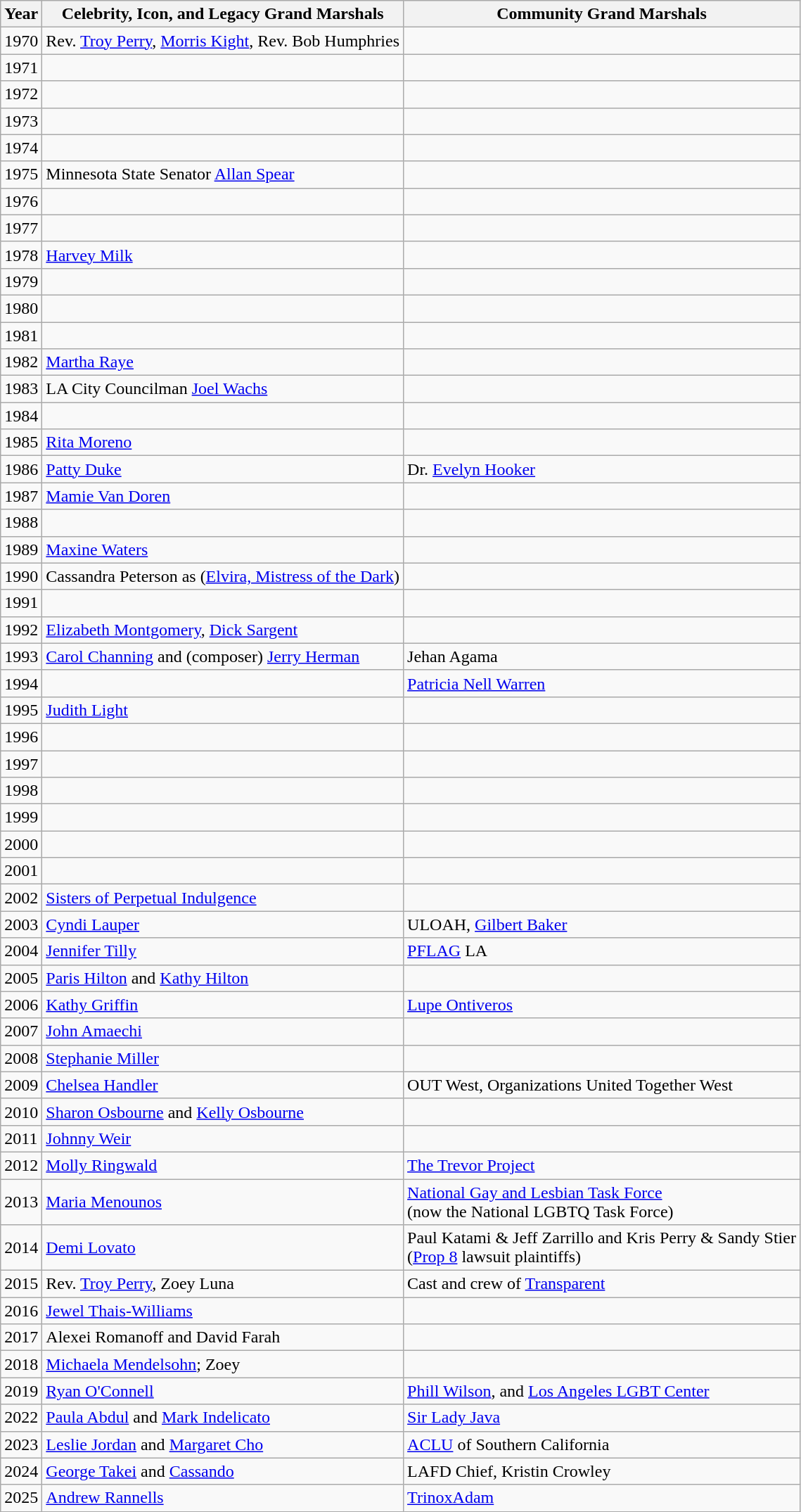<table class="wikitable">
<tr>
<th>Year</th>
<th>Celebrity, Icon, and Legacy Grand Marshals</th>
<th>Community Grand Marshals</th>
</tr>
<tr>
<td>1970</td>
<td>Rev. <a href='#'>Troy Perry</a>, <a href='#'>Morris Kight</a>, Rev. Bob Humphries</td>
<td></td>
</tr>
<tr>
<td>1971</td>
<td></td>
<td></td>
</tr>
<tr>
<td>1972</td>
<td></td>
<td></td>
</tr>
<tr>
<td>1973</td>
<td></td>
<td></td>
</tr>
<tr>
<td>1974</td>
<td></td>
<td></td>
</tr>
<tr>
<td>1975</td>
<td>Minnesota State Senator <a href='#'>Allan Spear</a></td>
<td></td>
</tr>
<tr>
<td>1976</td>
<td></td>
<td></td>
</tr>
<tr>
<td>1977</td>
<td></td>
<td></td>
</tr>
<tr>
<td>1978</td>
<td><a href='#'>Harvey Milk</a></td>
<td></td>
</tr>
<tr>
<td>1979</td>
<td></td>
<td></td>
</tr>
<tr>
<td>1980</td>
<td></td>
<td></td>
</tr>
<tr>
<td>1981</td>
<td></td>
<td></td>
</tr>
<tr>
<td>1982</td>
<td><a href='#'>Martha Raye</a></td>
<td></td>
</tr>
<tr>
<td>1983</td>
<td>LA City Councilman <a href='#'>Joel Wachs</a></td>
<td></td>
</tr>
<tr>
<td>1984</td>
<td></td>
<td></td>
</tr>
<tr>
<td>1985</td>
<td><a href='#'>Rita Moreno</a></td>
<td></td>
</tr>
<tr>
<td>1986</td>
<td><a href='#'>Patty Duke</a></td>
<td>Dr. <a href='#'>Evelyn Hooker</a></td>
</tr>
<tr>
<td>1987</td>
<td><a href='#'>Mamie Van Doren</a></td>
<td></td>
</tr>
<tr>
<td>1988</td>
<td></td>
<td></td>
</tr>
<tr>
<td>1989</td>
<td><a href='#'>Maxine Waters</a></td>
<td></td>
</tr>
<tr>
<td>1990</td>
<td>Cassandra Peterson as (<a href='#'>Elvira, Mistress of the Dark</a>)</td>
<td></td>
</tr>
<tr>
<td>1991</td>
<td></td>
<td></td>
</tr>
<tr>
<td>1992</td>
<td><a href='#'>Elizabeth Montgomery</a>, <a href='#'>Dick Sargent</a></td>
<td></td>
</tr>
<tr>
<td>1993</td>
<td><a href='#'>Carol Channing</a> and (composer) <a href='#'>Jerry Herman</a></td>
<td>Jehan Agama</td>
</tr>
<tr>
<td>1994</td>
<td></td>
<td><a href='#'>Patricia Nell Warren</a></td>
</tr>
<tr>
<td>1995</td>
<td><a href='#'>Judith Light</a></td>
<td></td>
</tr>
<tr>
<td>1996</td>
<td></td>
<td></td>
</tr>
<tr>
<td>1997</td>
<td></td>
<td></td>
</tr>
<tr>
<td>1998</td>
<td></td>
<td></td>
</tr>
<tr>
<td>1999</td>
<td></td>
<td></td>
</tr>
<tr>
<td>2000</td>
<td></td>
<td></td>
</tr>
<tr>
<td>2001</td>
<td></td>
<td></td>
</tr>
<tr>
<td>2002</td>
<td><a href='#'>Sisters of Perpetual Indulgence</a></td>
<td></td>
</tr>
<tr>
<td>2003</td>
<td><a href='#'>Cyndi Lauper</a></td>
<td>ULOAH, <a href='#'>Gilbert Baker</a></td>
</tr>
<tr>
<td>2004</td>
<td><a href='#'>Jennifer Tilly</a></td>
<td><a href='#'>PFLAG</a> LA</td>
</tr>
<tr>
<td>2005</td>
<td><a href='#'>Paris Hilton</a> and <a href='#'>Kathy Hilton</a></td>
<td></td>
</tr>
<tr>
<td>2006</td>
<td><a href='#'>Kathy Griffin</a></td>
<td><a href='#'>Lupe Ontiveros</a></td>
</tr>
<tr>
<td>2007</td>
<td><a href='#'>John Amaechi</a></td>
<td></td>
</tr>
<tr>
<td>2008</td>
<td><a href='#'>Stephanie Miller</a></td>
<td></td>
</tr>
<tr>
<td>2009</td>
<td><a href='#'>Chelsea Handler</a></td>
<td>OUT West, Organizations United Together West</td>
</tr>
<tr>
<td>2010</td>
<td><a href='#'>Sharon Osbourne</a> and <a href='#'>Kelly Osbourne</a></td>
<td></td>
</tr>
<tr>
<td>2011</td>
<td><a href='#'>Johnny Weir</a></td>
<td></td>
</tr>
<tr>
<td>2012</td>
<td><a href='#'>Molly Ringwald</a></td>
<td><a href='#'>The Trevor Project</a></td>
</tr>
<tr>
<td>2013</td>
<td><a href='#'>Maria Menounos</a></td>
<td><a href='#'>National Gay and Lesbian Task Force</a><br>(now the National LGBTQ Task Force)</td>
</tr>
<tr>
<td>2014</td>
<td><a href='#'>Demi Lovato</a></td>
<td>Paul Katami & Jeff Zarrillo and Kris Perry & Sandy Stier<br>(<a href='#'>Prop 8</a> lawsuit plaintiffs)</td>
</tr>
<tr>
<td>2015</td>
<td>Rev. <a href='#'>Troy Perry</a>, Zoey Luna</td>
<td>Cast and crew of <a href='#'>Transparent</a></td>
</tr>
<tr>
<td>2016</td>
<td><a href='#'>Jewel Thais-Williams</a></td>
<td></td>
</tr>
<tr>
<td>2017</td>
<td>Alexei Romanoff and David Farah</td>
<td></td>
</tr>
<tr>
<td>2018</td>
<td><a href='#'>Michaela Mendelsohn</a>; Zoey</td>
<td></td>
</tr>
<tr>
<td>2019</td>
<td><a href='#'>Ryan O'Connell</a></td>
<td><a href='#'>Phill Wilson</a>, and <a href='#'>Los Angeles LGBT Center</a></td>
</tr>
<tr>
<td>2022</td>
<td><a href='#'>Paula Abdul</a> and <a href='#'>Mark Indelicato</a></td>
<td><a href='#'>Sir Lady Java</a></td>
</tr>
<tr>
<td>2023</td>
<td><a href='#'>Leslie Jordan</a> and <a href='#'>Margaret Cho</a></td>
<td><a href='#'>ACLU</a> of Southern California</td>
</tr>
<tr>
<td>2024</td>
<td><a href='#'>George Takei</a> and <a href='#'>Cassando</a></td>
<td>LAFD Chief, Kristin Crowley</td>
</tr>
<tr>
<td>2025</td>
<td><a href='#'>Andrew Rannells</a></td>
<td><a href='#'>TrinoxAdam</a></td>
</tr>
</table>
